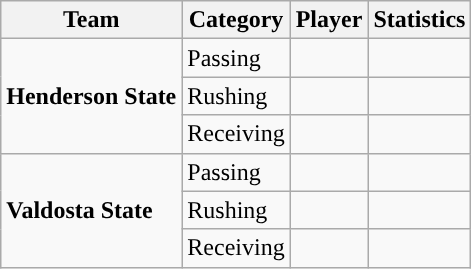<table class="wikitable" style="float: left;">
<tr>
<th>Team</th>
<th>Category</th>
<th>Player</th>
<th>Statistics</th>
</tr>
<tr>
<td rowspan=3><strong>Henderson State</strong></td>
<td>Passing</td>
<td></td>
<td></td>
</tr>
<tr>
<td>Rushing</td>
<td></td>
<td></td>
</tr>
<tr>
<td>Receiving</td>
<td></td>
<td></td>
</tr>
<tr>
<td rowspan=3><strong>Valdosta State</strong></td>
<td>Passing</td>
<td></td>
<td></td>
</tr>
<tr>
<td>Rushing</td>
<td></td>
<td></td>
</tr>
<tr>
<td>Receiving</td>
<td></td>
<td></td>
</tr>
</table>
